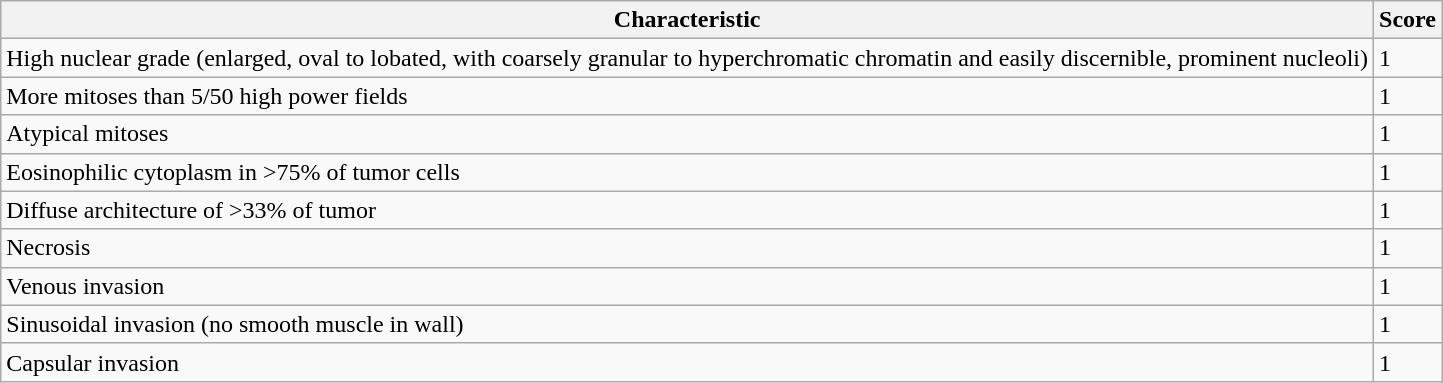<table class="wikitable">
<tr>
<th>Characteristic</th>
<th>Score</th>
</tr>
<tr>
<td>High nuclear grade (enlarged, oval to lobated, with coarsely granular to hyperchromatic chromatin and easily discernible, prominent nucleoli)</td>
<td>1</td>
</tr>
<tr>
<td>More mitoses than 5/50 high power fields</td>
<td>1</td>
</tr>
<tr>
<td>Atypical mitoses</td>
<td>1</td>
</tr>
<tr>
<td>Eosinophilic cytoplasm in >75% of tumor cells</td>
<td>1</td>
</tr>
<tr>
<td>Diffuse architecture of >33% of tumor</td>
<td>1</td>
</tr>
<tr>
<td>Necrosis</td>
<td>1</td>
</tr>
<tr>
<td>Venous invasion</td>
<td>1</td>
</tr>
<tr>
<td>Sinusoidal invasion (no smooth muscle in wall)</td>
<td>1</td>
</tr>
<tr>
<td>Capsular invasion</td>
<td>1</td>
</tr>
</table>
